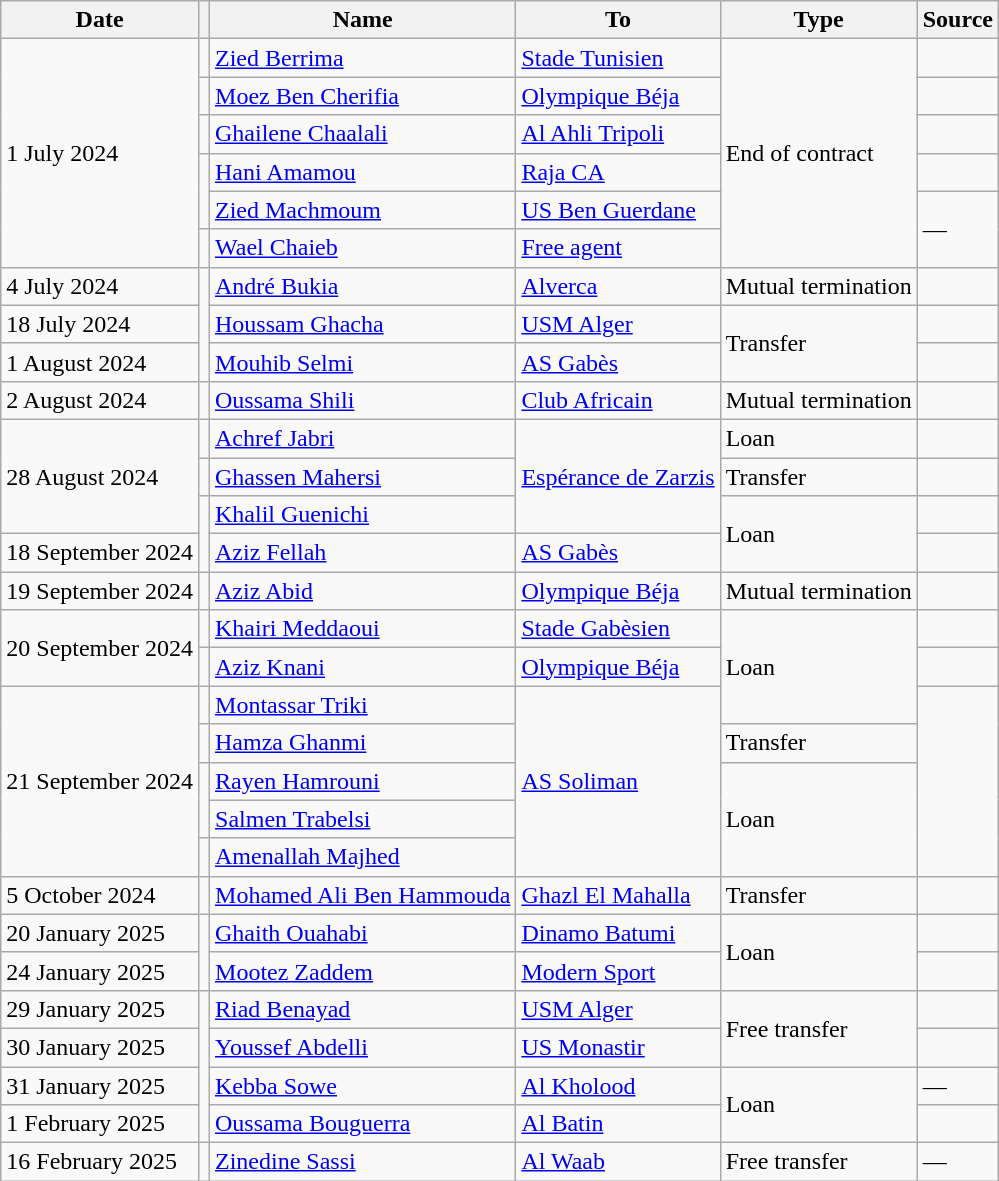<table class="wikitable">
<tr>
<th>Date</th>
<th></th>
<th>Name</th>
<th>To</th>
<th>Type</th>
<th>Source</th>
</tr>
<tr>
<td rowspan=6>1 July 2024</td>
<td></td>
<td> <a href='#'>Zied Berrima</a></td>
<td> <a href='#'>Stade Tunisien</a></td>
<td rowspan=6>End of contract</td>
<td></td>
</tr>
<tr>
<td></td>
<td> <a href='#'>Moez Ben Cherifia</a></td>
<td> <a href='#'>Olympique Béja</a></td>
<td></td>
</tr>
<tr>
<td></td>
<td> <a href='#'>Ghailene Chaalali</a></td>
<td> <a href='#'>Al Ahli Tripoli</a></td>
<td></td>
</tr>
<tr>
<td rowspan=2></td>
<td> <a href='#'>Hani Amamou</a></td>
<td> <a href='#'>Raja CA</a></td>
<td></td>
</tr>
<tr>
<td> <a href='#'>Zied Machmoum</a></td>
<td> <a href='#'>US Ben Guerdane</a></td>
<td rowspan=2>—</td>
</tr>
<tr>
<td></td>
<td> <a href='#'>Wael Chaieb</a></td>
<td><a href='#'>Free agent</a></td>
</tr>
<tr>
<td>4 July 2024</td>
<td rowspan=3></td>
<td> <a href='#'>André Bukia</a></td>
<td> <a href='#'>Alverca</a></td>
<td>Mutual termination</td>
<td></td>
</tr>
<tr>
<td>18 July 2024</td>
<td> <a href='#'>Houssam Ghacha</a></td>
<td> <a href='#'>USM Alger</a></td>
<td rowspan=2>Transfer</td>
<td></td>
</tr>
<tr>
<td>1 August 2024</td>
<td> <a href='#'>Mouhib Selmi</a></td>
<td> <a href='#'>AS Gabès</a></td>
<td></td>
</tr>
<tr>
<td>2 August 2024</td>
<td></td>
<td> <a href='#'>Oussama Shili</a></td>
<td> <a href='#'>Club Africain</a></td>
<td>Mutual termination</td>
<td></td>
</tr>
<tr>
<td rowspan=3>28 August 2024</td>
<td></td>
<td> <a href='#'>Achref Jabri</a></td>
<td rowspan=3> <a href='#'>Espérance de Zarzis</a></td>
<td>Loan</td>
<td></td>
</tr>
<tr>
<td></td>
<td> <a href='#'>Ghassen Mahersi</a></td>
<td>Transfer</td>
<td></td>
</tr>
<tr>
<td rowspan=2></td>
<td> <a href='#'>Khalil Guenichi</a></td>
<td rowspan=2>Loan</td>
<td></td>
</tr>
<tr>
<td>18 September 2024</td>
<td> <a href='#'>Aziz Fellah</a></td>
<td> <a href='#'>AS Gabès</a></td>
<td></td>
</tr>
<tr>
<td>19 September 2024</td>
<td></td>
<td> <a href='#'>Aziz Abid</a></td>
<td> <a href='#'>Olympique Béja</a></td>
<td>Mutual termination</td>
<td></td>
</tr>
<tr>
<td rowspan=2>20 September 2024</td>
<td></td>
<td> <a href='#'>Khairi Meddaoui</a></td>
<td> <a href='#'>Stade Gabèsien</a></td>
<td rowspan=3>Loan</td>
<td></td>
</tr>
<tr>
<td></td>
<td> <a href='#'>Aziz Knani</a></td>
<td> <a href='#'>Olympique Béja</a></td>
<td></td>
</tr>
<tr>
<td rowspan=5>21 September 2024</td>
<td></td>
<td> <a href='#'>Montassar Triki</a></td>
<td rowspan=5> <a href='#'>AS Soliman</a></td>
<td rowspan=5></td>
</tr>
<tr>
<td></td>
<td> <a href='#'>Hamza Ghanmi</a></td>
<td>Transfer</td>
</tr>
<tr>
<td rowspan=2></td>
<td> <a href='#'>Rayen Hamrouni</a></td>
<td rowspan=3>Loan</td>
</tr>
<tr>
<td> <a href='#'>Salmen Trabelsi</a></td>
</tr>
<tr>
<td></td>
<td> <a href='#'>Amenallah Majhed</a></td>
</tr>
<tr>
<td>5 October 2024</td>
<td></td>
<td> <a href='#'>Mohamed Ali Ben Hammouda</a></td>
<td> <a href='#'>Ghazl El Mahalla</a></td>
<td>Transfer</td>
<td></td>
</tr>
<tr>
<td>20 January 2025</td>
<td rowspan=2></td>
<td> <a href='#'>Ghaith Ouahabi</a></td>
<td> <a href='#'>Dinamo Batumi</a></td>
<td rowspan=2>Loan</td>
<td></td>
</tr>
<tr>
<td>24 January 2025</td>
<td> <a href='#'>Mootez Zaddem</a></td>
<td> <a href='#'>Modern Sport</a></td>
<td></td>
</tr>
<tr>
<td>29 January 2025</td>
<td rowspan=4></td>
<td> <a href='#'>Riad Benayad</a></td>
<td> <a href='#'>USM Alger</a></td>
<td rowspan=2>Free transfer</td>
<td></td>
</tr>
<tr>
<td>30 January 2025</td>
<td> <a href='#'>Youssef Abdelli</a></td>
<td> <a href='#'>US Monastir</a></td>
<td></td>
</tr>
<tr>
<td>31 January 2025</td>
<td> <a href='#'>Kebba Sowe</a></td>
<td> <a href='#'>Al Kholood</a></td>
<td rowspan=2>Loan</td>
<td>—</td>
</tr>
<tr>
<td>1 February 2025</td>
<td> <a href='#'>Oussama Bouguerra</a></td>
<td> <a href='#'>Al Batin</a></td>
<td></td>
</tr>
<tr>
<td>16 February 2025</td>
<td></td>
<td> <a href='#'>Zinedine Sassi</a></td>
<td> <a href='#'>Al Waab</a></td>
<td>Free transfer</td>
<td>—</td>
</tr>
</table>
